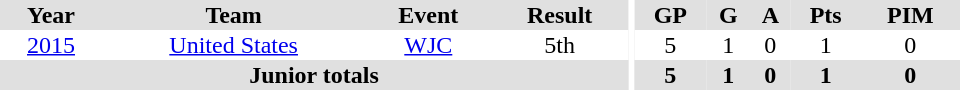<table border="0" cellpadding="1" cellspacing="0" ID="Table3" style="text-align:center; width:40em">
<tr ALIGN="center" bgcolor="#e0e0e0">
<th>Year</th>
<th>Team</th>
<th>Event</th>
<th>Result</th>
<th rowspan="99" bgcolor="#ffffff"></th>
<th>GP</th>
<th>G</th>
<th>A</th>
<th>Pts</th>
<th>PIM</th>
</tr>
<tr ALIGN="center">
<td><a href='#'>2015</a></td>
<td><a href='#'>United States</a></td>
<td><a href='#'>WJC</a></td>
<td>5th</td>
<td>5</td>
<td>1</td>
<td>0</td>
<td>1</td>
<td>0</td>
</tr>
<tr bgcolor="#e0e0e0">
<th colspan="4">Junior totals</th>
<th>5</th>
<th>1</th>
<th>0</th>
<th>1</th>
<th>0</th>
</tr>
</table>
